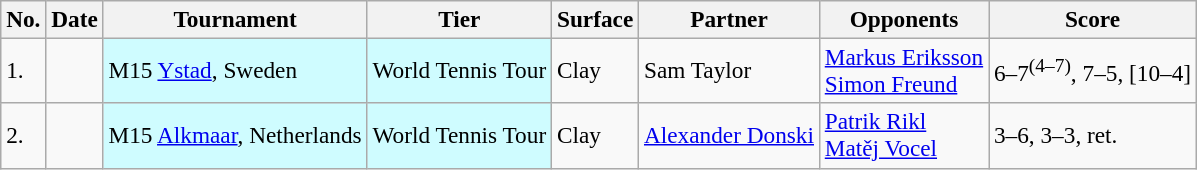<table class="sortable wikitable" style=font-size:97%>
<tr>
<th class="unsortable">No.</th>
<th>Date</th>
<th>Tournament</th>
<th>Tier</th>
<th>Surface</th>
<th>Partner</th>
<th>Opponents</th>
<th class="unsortable">Score</th>
</tr>
<tr>
<td>1.</td>
<td></td>
<td style="background:#cffcff;">M15 <a href='#'>Ystad</a>, Sweden</td>
<td style="background:#cffcff;">World Tennis Tour</td>
<td>Clay</td>
<td> Sam Taylor</td>
<td> <a href='#'>Markus Eriksson</a><br> <a href='#'>Simon Freund</a></td>
<td>6–7<sup>(4–7)</sup>, 7–5, [10–4]</td>
</tr>
<tr>
<td>2.</td>
<td></td>
<td style="background:#cffcff;">M15 <a href='#'>Alkmaar</a>, Netherlands</td>
<td style="background:#cffcff;">World Tennis Tour</td>
<td>Clay</td>
<td> <a href='#'>Alexander Donski</a></td>
<td> <a href='#'>Patrik Rikl</a> <br>  <a href='#'>Matěj Vocel</a></td>
<td>3–6, 3–3, ret.</td>
</tr>
</table>
